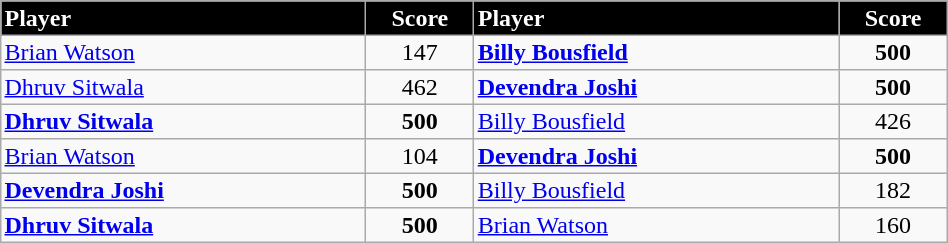<table border="2" cellpadding="2" cellspacing="0" style="margin: 0; background: #f9f9f9; border: 1px #aaa solid; border-collapse: collapse; font-size: 100%;" width=50%>
<tr>
<th bgcolor="000000" style="color:white; text-align:left" width=20%>Player</th>
<th bgcolor="000000" style="color:white; text-align:center" width=5%>Score</th>
<th bgcolor="000000" style="color:white; text-align:left" width=20%>Player</th>
<th bgcolor="000000" style="color:white; text-align:center" width= 5%>Score</th>
</tr>
<tr>
<td style="text-align:left"> <a href='#'>Brian Watson</a></td>
<td style="text-align:center">147</td>
<td style="text-align:left"> <strong><a href='#'>Billy Bousfield</a></strong></td>
<td style="text-align:center"><strong>500</strong></td>
</tr>
<tr>
<td style="text-align:left"> <a href='#'>Dhruv Sitwala</a></td>
<td style="text-align:center">462</td>
<td style="text-align:left"> <strong><a href='#'>Devendra Joshi</a></strong></td>
<td style="text-align:center"><strong>500</strong></td>
</tr>
<tr>
<td style="text-align:left"> <strong><a href='#'>Dhruv Sitwala</a></strong></td>
<td style="text-align:center"><strong>500</strong></td>
<td style="text-align:left"> <a href='#'>Billy Bousfield</a></td>
<td style="text-align:center">426</td>
</tr>
<tr>
<td style="text-align:left"> <a href='#'>Brian Watson</a></td>
<td style="text-align:center">104</td>
<td style="text-align:left"> <strong><a href='#'>Devendra Joshi</a></strong></td>
<td style="text-align:center"><strong>500</strong></td>
</tr>
<tr>
<td style="text-align:left"> <strong><a href='#'>Devendra Joshi</a></strong></td>
<td style="text-align:center"><strong>500</strong></td>
<td style="text-align:left"> <a href='#'>Billy Bousfield</a></td>
<td style="text-align:center">182</td>
</tr>
<tr>
<td style="text-align:left"> <strong><a href='#'>Dhruv Sitwala</a></strong></td>
<td style="text-align:center"><strong>500</strong></td>
<td style="text-align:left"> <a href='#'>Brian Watson</a></td>
<td style="text-align:center">160</td>
</tr>
</table>
